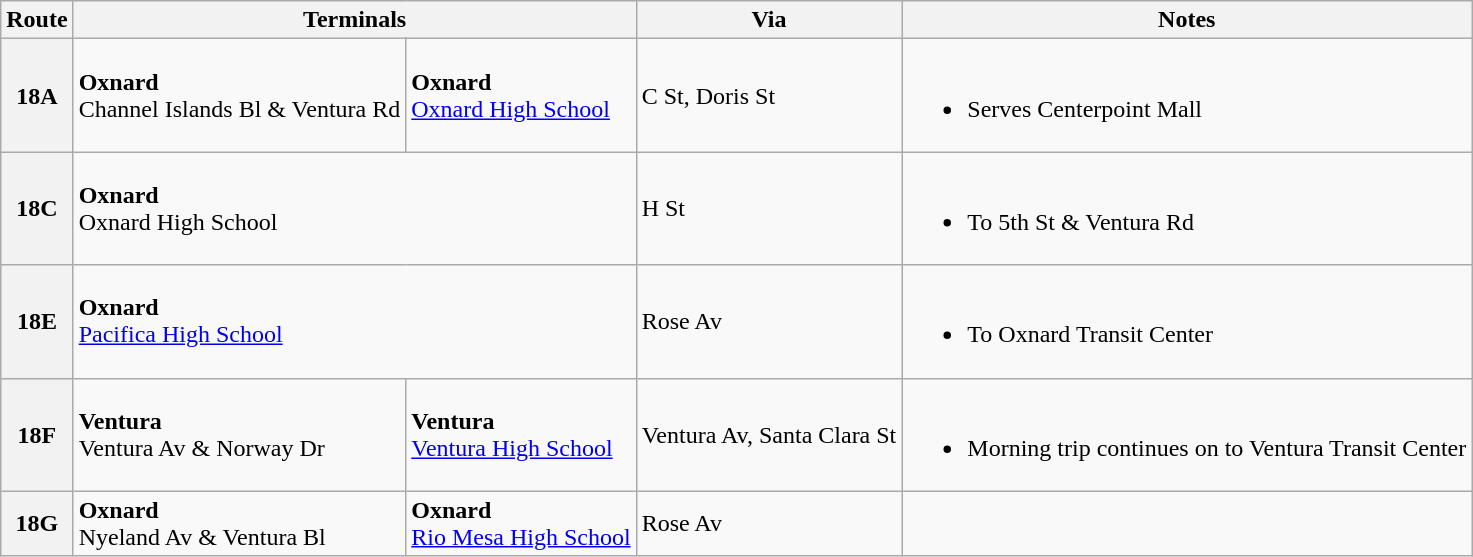<table class="wikitable">
<tr>
<th>Route</th>
<th colspan=2>Terminals</th>
<th>Via</th>
<th>Notes</th>
</tr>
<tr>
<th>18A</th>
<td><strong>Oxnard</strong><br>Channel Islands Bl & Ventura Rd</td>
<td><strong>Oxnard</strong><br><a href='#'>Oxnard High School</a></td>
<td>C St, Doris St</td>
<td><br><ul><li>Serves Centerpoint Mall</li></ul></td>
</tr>
<tr>
<th>18C</th>
<td colspan="2"><strong>Oxnard</strong><br>Oxnard High School</td>
<td>H St</td>
<td><br><ul><li>To 5th St & Ventura Rd</li></ul></td>
</tr>
<tr>
<th>18E</th>
<td colspan="2"><strong>Oxnard</strong><br><a href='#'>Pacifica High School</a></td>
<td>Rose Av</td>
<td><br><ul><li>To Oxnard Transit Center</li></ul></td>
</tr>
<tr>
<th>18F</th>
<td><strong>Ventura</strong><br>Ventura Av & Norway Dr</td>
<td><strong>Ventura</strong><br><a href='#'>Ventura High School</a></td>
<td>Ventura Av, Santa Clara St</td>
<td><br><ul><li>Morning trip continues on to Ventura Transit Center</li></ul></td>
</tr>
<tr>
<th>18G</th>
<td><strong>Oxnard</strong><br>Nyeland Av & Ventura Bl</td>
<td><strong>Oxnard</strong><br><a href='#'>Rio Mesa High School</a></td>
<td>Rose Av</td>
<td></td>
</tr>
</table>
